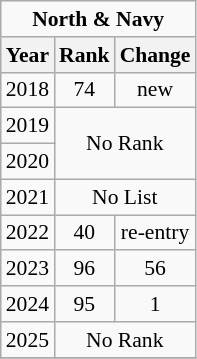<table class="wikitable" style="font-size: 90%; text-align: center;">
<tr>
<td colspan="3"><strong>North & Navy</strong></td>
</tr>
<tr>
<th>Year</th>
<th>Rank</th>
<th>Change</th>
</tr>
<tr>
<td>2018</td>
<td>74</td>
<td>new</td>
</tr>
<tr>
<td>2019</td>
<td rowspan="2" colspan="2"> No Rank</td>
</tr>
<tr>
<td>2020</td>
</tr>
<tr>
<td>2021</td>
<td colspan="2">No List</td>
</tr>
<tr>
<td>2022</td>
<td>40</td>
<td> re-entry</td>
</tr>
<tr>
<td>2023</td>
<td>96</td>
<td> 56</td>
</tr>
<tr>
<td>2024</td>
<td>95</td>
<td> 1</td>
</tr>
<tr>
<td>2025</td>
<td rowspan="1" colspan="2"> No Rank</td>
</tr>
<tr>
</tr>
</table>
